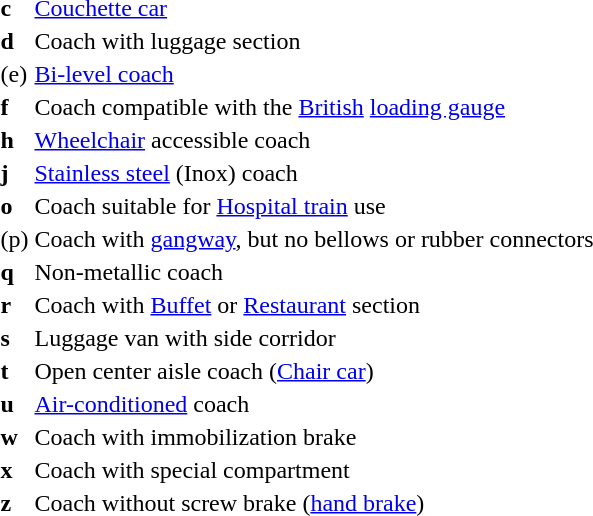<table>
<tr>
<td><strong>c</strong></td>
<td><a href='#'>Couchette car</a></td>
</tr>
<tr>
<td><strong>d</strong></td>
<td>Coach with luggage section</td>
</tr>
<tr>
<td>(e)</td>
<td><a href='#'>Bi-level coach</a></td>
</tr>
<tr>
<td><strong>f</strong></td>
<td>Coach compatible with the <a href='#'>British</a> <a href='#'>loading gauge</a></td>
</tr>
<tr>
<td><strong>h</strong></td>
<td><a href='#'>Wheelchair</a> accessible coach</td>
</tr>
<tr>
<td><strong>j</strong></td>
<td><a href='#'>Stainless steel</a> (Inox) coach</td>
</tr>
<tr>
<td><strong>o</strong></td>
<td>Coach suitable for <a href='#'>Hospital train</a> use</td>
</tr>
<tr ---->
<td>(p)</td>
<td>Coach with <a href='#'>gangway</a>, but no bellows or rubber connectors</td>
</tr>
<tr ---->
<td><strong>q</strong></td>
<td>Non-metallic coach</td>
</tr>
<tr>
<td><strong>r</strong></td>
<td>Coach with <a href='#'>Buffet</a> or <a href='#'>Restaurant</a> section</td>
</tr>
<tr ---->
<td><strong>s</strong></td>
<td>Luggage van with side corridor</td>
</tr>
<tr ---->
<td><strong>t</strong></td>
<td>Open center aisle coach (<a href='#'>Chair car</a>)</td>
</tr>
<tr>
<td><strong>u</strong></td>
<td><a href='#'>Air-conditioned</a> coach</td>
</tr>
<tr>
<td><strong>w</strong></td>
<td>Coach with immobilization brake</td>
</tr>
<tr>
<td><strong>x</strong></td>
<td>Coach with special compartment<br></td>
</tr>
<tr>
<td><strong>z</strong></td>
<td>Coach without screw brake (<a href='#'>hand brake</a>)</td>
</tr>
</table>
